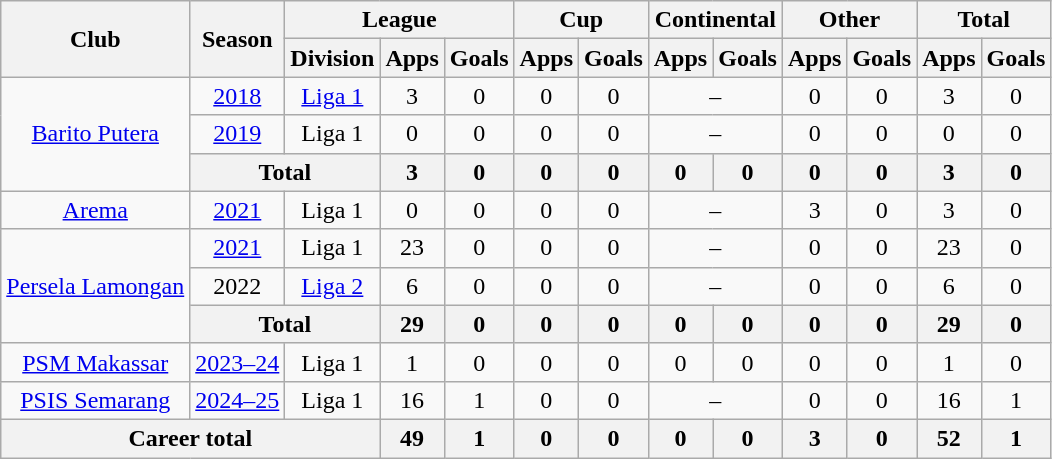<table class="wikitable" style="text-align: center">
<tr>
<th rowspan="2">Club</th>
<th rowspan="2">Season</th>
<th colspan="3">League</th>
<th colspan="2">Cup</th>
<th colspan="2">Continental</th>
<th colspan="2">Other</th>
<th colspan="2">Total</th>
</tr>
<tr>
<th>Division</th>
<th>Apps</th>
<th>Goals</th>
<th>Apps</th>
<th>Goals</th>
<th>Apps</th>
<th>Goals</th>
<th>Apps</th>
<th>Goals</th>
<th>Apps</th>
<th>Goals</th>
</tr>
<tr>
<td rowspan="3"><a href='#'>Barito Putera</a></td>
<td><a href='#'>2018</a></td>
<td rowspan="1" valign="center"><a href='#'>Liga 1</a></td>
<td>3</td>
<td>0</td>
<td>0</td>
<td>0</td>
<td colspan="2">–</td>
<td>0</td>
<td>0</td>
<td>3</td>
<td>0</td>
</tr>
<tr>
<td><a href='#'>2019</a></td>
<td rowspan="1" valign="center">Liga 1</td>
<td>0</td>
<td>0</td>
<td>0</td>
<td>0</td>
<td colspan="2">–</td>
<td>0</td>
<td>0</td>
<td>0</td>
<td>0</td>
</tr>
<tr>
<th colspan="2">Total</th>
<th>3</th>
<th>0</th>
<th>0</th>
<th>0</th>
<th>0</th>
<th>0</th>
<th>0</th>
<th>0</th>
<th>3</th>
<th>0</th>
</tr>
<tr>
<td rowspan="1"><a href='#'>Arema</a></td>
<td><a href='#'>2021</a></td>
<td rowspan="1" valign="center">Liga 1</td>
<td>0</td>
<td>0</td>
<td>0</td>
<td>0</td>
<td colspan="2">–</td>
<td>3</td>
<td>0</td>
<td>3</td>
<td>0</td>
</tr>
<tr>
<td rowspan="3"><a href='#'>Persela Lamongan</a></td>
<td><a href='#'>2021</a></td>
<td rowspan="1" valign="center">Liga 1</td>
<td>23</td>
<td>0</td>
<td>0</td>
<td>0</td>
<td colspan="2">–</td>
<td>0</td>
<td>0</td>
<td>23</td>
<td>0</td>
</tr>
<tr>
<td>2022</td>
<td rowspan="1" valign="center"><a href='#'>Liga 2</a></td>
<td>6</td>
<td>0</td>
<td>0</td>
<td>0</td>
<td colspan="2">–</td>
<td>0</td>
<td>0</td>
<td>6</td>
<td>0</td>
</tr>
<tr>
<th colspan="2">Total</th>
<th>29</th>
<th>0</th>
<th>0</th>
<th>0</th>
<th>0</th>
<th>0</th>
<th>0</th>
<th>0</th>
<th>29</th>
<th>0</th>
</tr>
<tr>
<td rowspan="1"><a href='#'>PSM Makassar</a></td>
<td><a href='#'>2023–24</a></td>
<td rowspan="1" valign="center">Liga 1</td>
<td>1</td>
<td>0</td>
<td>0</td>
<td>0</td>
<td>0</td>
<td>0</td>
<td>0</td>
<td>0</td>
<td>1</td>
<td>0</td>
</tr>
<tr>
<td><a href='#'>PSIS Semarang</a></td>
<td><a href='#'>2024–25</a></td>
<td>Liga 1</td>
<td>16</td>
<td>1</td>
<td>0</td>
<td>0</td>
<td colspan="2">–</td>
<td>0</td>
<td>0</td>
<td>16</td>
<td>1</td>
</tr>
<tr>
<th colspan=3>Career total</th>
<th>49</th>
<th>1</th>
<th>0</th>
<th>0</th>
<th>0</th>
<th>0</th>
<th>3</th>
<th>0</th>
<th>52</th>
<th>1</th>
</tr>
</table>
